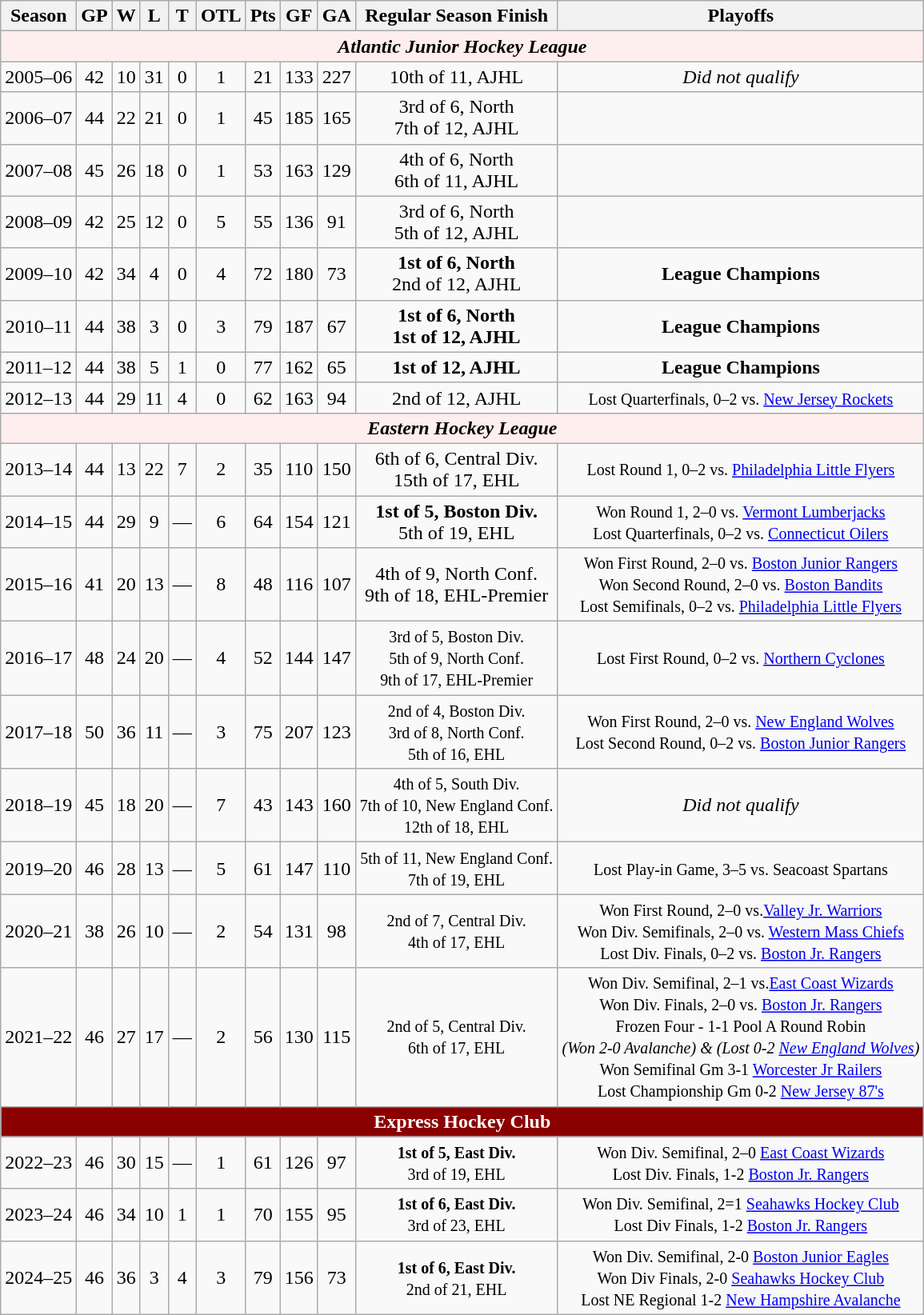<table class="wikitable" style="text-align:center">
<tr>
<th>Season</th>
<th>GP</th>
<th>W</th>
<th>L</th>
<th>T</th>
<th>OTL</th>
<th>Pts</th>
<th>GF</th>
<th>GA</th>
<th>Regular Season Finish</th>
<th>Playoffs</th>
</tr>
<tr align="center" bgcolor="#ffeeee">
<td colspan="11"><strong><em>Atlantic Junior Hockey League</em></strong></td>
</tr>
<tr>
<td>2005–06</td>
<td>42</td>
<td>10</td>
<td>31</td>
<td>0</td>
<td>1</td>
<td>21</td>
<td>133</td>
<td>227</td>
<td>10th of 11, AJHL</td>
<td><em>Did not qualify</em></td>
</tr>
<tr>
<td>2006–07</td>
<td>44</td>
<td>22</td>
<td>21</td>
<td>0</td>
<td>1</td>
<td>45</td>
<td>185</td>
<td>165</td>
<td>3rd of 6, North<br>7th of 12, AJHL</td>
<td></td>
</tr>
<tr>
<td>2007–08</td>
<td>45</td>
<td>26</td>
<td>18</td>
<td>0</td>
<td>1</td>
<td>53</td>
<td>163</td>
<td>129</td>
<td>4th of 6, North<br>6th of 11, AJHL</td>
<td></td>
</tr>
<tr>
<td>2008–09</td>
<td>42</td>
<td>25</td>
<td>12</td>
<td>0</td>
<td>5</td>
<td>55</td>
<td>136</td>
<td>91</td>
<td>3rd of 6, North<br>5th of 12, AJHL</td>
<td></td>
</tr>
<tr>
<td>2009–10</td>
<td>42</td>
<td>34</td>
<td>4</td>
<td>0</td>
<td>4</td>
<td>72</td>
<td>180</td>
<td>73</td>
<td><strong>1st of 6, North</strong><br>2nd of 12, AJHL</td>
<td><strong>League Champions</strong></td>
</tr>
<tr>
<td>2010–11</td>
<td>44</td>
<td>38</td>
<td>3</td>
<td>0</td>
<td>3</td>
<td>79</td>
<td>187</td>
<td>67</td>
<td><strong>1st of 6, North<br>1st of 12, AJHL</strong></td>
<td><strong>League Champions</strong></td>
</tr>
<tr>
<td>2011–12</td>
<td>44</td>
<td>38</td>
<td>5</td>
<td>1</td>
<td>0</td>
<td>77</td>
<td>162</td>
<td>65</td>
<td><strong>1st of 12, AJHL</strong></td>
<td><strong>League Champions</strong></td>
</tr>
<tr>
<td>2012–13</td>
<td>44</td>
<td>29</td>
<td>11</td>
<td>4</td>
<td>0</td>
<td>62</td>
<td>163</td>
<td>94</td>
<td>2nd of 12, AJHL</td>
<td><small>Lost Quarterfinals, 0–2 vs. <a href='#'>New Jersey Rockets</a></small></td>
</tr>
<tr align="center" bgcolor="#ffeeee">
<td colspan="11"><strong><em>Eastern Hockey League</em></strong></td>
</tr>
<tr>
<td>2013–14</td>
<td>44</td>
<td>13</td>
<td>22</td>
<td>7</td>
<td>2</td>
<td>35</td>
<td>110</td>
<td>150</td>
<td>6th of 6, Central Div.<br>15th of 17, EHL</td>
<td><small>Lost Round 1, 0–2 vs. <a href='#'>Philadelphia Little Flyers</a></small></td>
</tr>
<tr>
<td>2014–15</td>
<td>44</td>
<td>29</td>
<td>9</td>
<td>—</td>
<td>6</td>
<td>64</td>
<td>154</td>
<td>121</td>
<td><strong>1st of 5, Boston Div.</strong><br>5th of 19, EHL</td>
<td><small>Won Round 1, 2–0 vs. <a href='#'>Vermont Lumberjacks</a><br>Lost Quarterfinals, 0–2 vs. <a href='#'>Connecticut Oilers</a></small></td>
</tr>
<tr>
<td>2015–16</td>
<td>41</td>
<td>20</td>
<td>13</td>
<td>—</td>
<td>8</td>
<td>48</td>
<td>116</td>
<td>107</td>
<td>4th of 9, North Conf.<br>9th of 18, EHL-Premier</td>
<td><small>Won First Round, 2–0 vs. <a href='#'>Boston Junior Rangers</a><br>Won Second Round, 2–0 vs. <a href='#'>Boston Bandits</a><br>Lost Semifinals, 0–2 vs. <a href='#'>Philadelphia Little Flyers</a></small></td>
</tr>
<tr>
<td>2016–17</td>
<td>48</td>
<td>24</td>
<td>20</td>
<td>—</td>
<td>4</td>
<td>52</td>
<td>144</td>
<td>147</td>
<td><small>3rd of 5, Boston Div.<br>5th of 9, North Conf.<br>9th of 17, EHL-Premier</small></td>
<td><small>Lost First Round, 0–2 vs. <a href='#'>Northern Cyclones</a></small></td>
</tr>
<tr>
<td>2017–18</td>
<td>50</td>
<td>36</td>
<td>11</td>
<td>—</td>
<td>3</td>
<td>75</td>
<td>207</td>
<td>123</td>
<td><small>2nd of 4, Boston Div.<br>3rd of 8, North Conf.<br>5th of 16, EHL</small></td>
<td><small>Won First Round, 2–0 vs. <a href='#'>New England Wolves</a><br>Lost Second Round, 0–2 vs. <a href='#'>Boston Junior Rangers</a></small></td>
</tr>
<tr>
<td>2018–19</td>
<td>45</td>
<td>18</td>
<td>20</td>
<td>—</td>
<td>7</td>
<td>43</td>
<td>143</td>
<td>160</td>
<td><small>4th of 5, South Div.<br>7th of 10, New England Conf.<br>12th of 18, EHL</small></td>
<td><em>Did not qualify</em></td>
</tr>
<tr>
<td>2019–20</td>
<td>46</td>
<td>28</td>
<td>13</td>
<td>—</td>
<td>5</td>
<td>61</td>
<td>147</td>
<td>110</td>
<td><small>5th of 11, New England Conf.<br>7th of 19, EHL</small></td>
<td><small>Lost Play-in Game, 3–5 vs. Seacoast Spartans</small></td>
</tr>
<tr>
<td>2020–21</td>
<td>38</td>
<td>26</td>
<td>10</td>
<td>—</td>
<td>2</td>
<td>54</td>
<td>131</td>
<td>98</td>
<td><small>2nd of 7, Central Div.<br>4th of 17, EHL</small></td>
<td><small>Won First Round, 2–0 vs.<a href='#'>Valley Jr. Warriors</a><br>Won Div. Semifinals, 2–0 vs. <a href='#'>Western Mass Chiefs</a><br>Lost Div. Finals, 0–2 vs. <a href='#'>Boston Jr. Rangers</a></small></td>
</tr>
<tr>
<td>2021–22</td>
<td>46</td>
<td>27</td>
<td>17</td>
<td>—</td>
<td>2</td>
<td>56</td>
<td>130</td>
<td>115</td>
<td><small>2nd of 5, Central Div.<br>6th of 17, EHL</small></td>
<td><small>Won Div. Semifinal, 2–1 vs.<a href='#'>East Coast Wizards</a><br>Won Div. Finals, 2–0 vs. <a href='#'>Boston Jr. Rangers</a><br>Frozen Four - 1-1 Pool A Round Robin<br><em>(Won 2-0 Avalanche) & (Lost 0-2 <a href='#'>New England Wolves</a>)</em><br>Won Semifinal Gm 3-1 <a href='#'>Worcester Jr Railers</a><br>Lost Championship Gm 0-2 <a href='#'>New Jersey 87's</a></small></td>
</tr>
<tr align="center"  bgcolor="darkred"  style="color:#FFFFFF">
<td colspan=12><strong>Express Hockey Club</strong></td>
</tr>
<tr>
<td>2022–23</td>
<td>46</td>
<td>30</td>
<td>15</td>
<td>—</td>
<td>1</td>
<td>61</td>
<td>126</td>
<td>97</td>
<td><small><strong>1st of 5, East Div.</strong><br>3rd of 19, EHL</small></td>
<td><small>Won Div. Semifinal, 2–0 <a href='#'>East Coast Wizards</a><br>Lost Div. Finals, 1-2 <a href='#'>Boston Jr. Rangers</a></small></td>
</tr>
<tr>
<td>2023–24</td>
<td>46</td>
<td>34</td>
<td>10</td>
<td>1</td>
<td>1</td>
<td>70</td>
<td>155</td>
<td>95</td>
<td><small><strong>1st of 6, East Div.</strong><br>3rd of 23, EHL</small></td>
<td><small>Won Div. Semifinal, 2=1 <a href='#'>Seahawks Hockey Club</a><br>Lost Div Finals, 1-2 <a href='#'>Boston Jr. Rangers</a></small></td>
</tr>
<tr>
<td>2024–25</td>
<td>46</td>
<td>36</td>
<td>3</td>
<td>4</td>
<td>3</td>
<td>79</td>
<td>156</td>
<td>73</td>
<td><small><strong>1st of 6, East Div.</strong><br>2nd of 21, EHL</small></td>
<td><small>Won Div. Semifinal, 2-0 <a href='#'>Boston Junior Eagles</a><br>Won Div Finals, 2-0 <a href='#'>Seahawks Hockey Club</a><br>Lost NE Regional 1-2 <a href='#'>New Hampshire Avalanche</a></small></td>
</tr>
</table>
